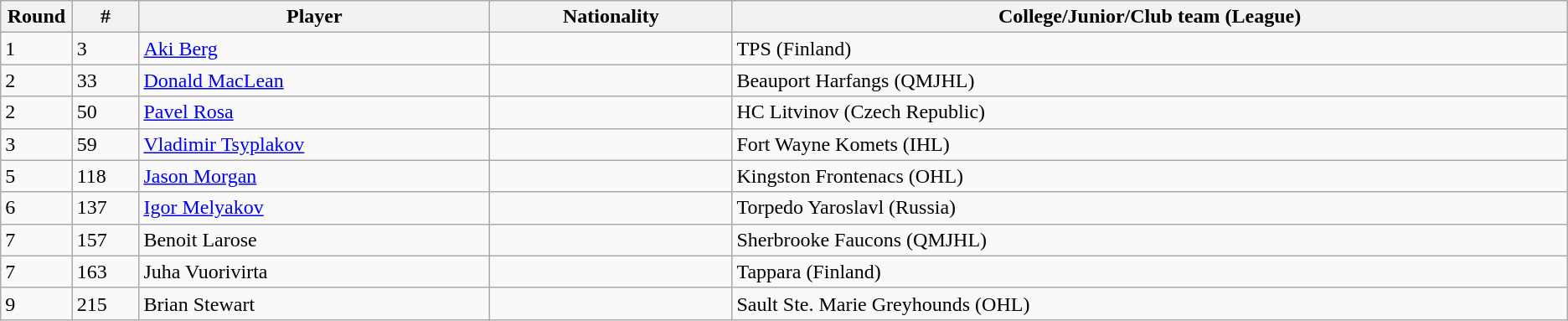<table class="wikitable">
<tr align="center">
<th bgcolor="#DDDDFF" width="4.0%">Round</th>
<th bgcolor="#DDDDFF" width="4.0%">#</th>
<th bgcolor="#DDDDFF" width="21.0%">Player</th>
<th bgcolor="#DDDDFF" width="14.5%">Nationality</th>
<th bgcolor="#DDDDFF" width="50.0%">College/Junior/Club team (League)</th>
</tr>
<tr>
<td>1</td>
<td>3</td>
<td><a href='#'>Aki Berg</a></td>
<td></td>
<td>TPS (Finland)</td>
</tr>
<tr>
<td>2</td>
<td>33</td>
<td><a href='#'>Donald MacLean</a></td>
<td></td>
<td>Beauport Harfangs (QMJHL)</td>
</tr>
<tr>
<td>2</td>
<td>50</td>
<td><a href='#'>Pavel Rosa</a></td>
<td></td>
<td>HC Litvinov (Czech Republic)</td>
</tr>
<tr>
<td>3</td>
<td>59</td>
<td><a href='#'>Vladimir Tsyplakov</a></td>
<td></td>
<td>Fort Wayne Komets (IHL)</td>
</tr>
<tr>
<td>5</td>
<td>118</td>
<td><a href='#'>Jason Morgan</a></td>
<td></td>
<td>Kingston Frontenacs (OHL)</td>
</tr>
<tr>
<td>6</td>
<td>137</td>
<td><a href='#'>Igor Melyakov</a></td>
<td></td>
<td>Torpedo Yaroslavl (Russia)</td>
</tr>
<tr>
<td>7</td>
<td>157</td>
<td>Benoit Larose</td>
<td></td>
<td>Sherbrooke Faucons (QMJHL)</td>
</tr>
<tr>
<td>7</td>
<td>163</td>
<td>Juha Vuorivirta</td>
<td></td>
<td>Tappara (Finland)</td>
</tr>
<tr>
<td>9</td>
<td>215</td>
<td>Brian Stewart</td>
<td></td>
<td>Sault Ste. Marie Greyhounds (OHL)</td>
</tr>
</table>
